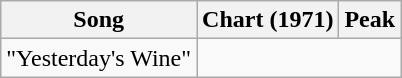<table class="wikitable">
<tr>
<th scope="col">Song</th>
<th scope="col">Chart (1971)</th>
<th scope="col">Peak</th>
</tr>
<tr>
<td>"Yesterday's Wine"<br></td>
</tr>
</table>
